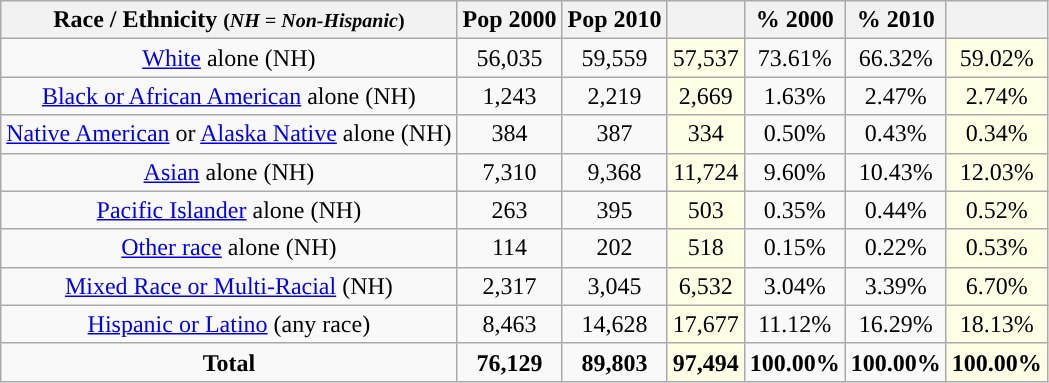<table class="wikitable" style="text-align:center;">
<tr>
<th>Race / Ethnicity <small>(<em>NH = Non-Hispanic</em>)</small></th>
<th>Pop 2000</th>
<th>Pop 2010</th>
<th></th>
<th>% 2000</th>
<th>% 2010</th>
<th></th>
</tr>
<tr>
<td><a href='#'>White</a> alone (NH)</td>
<td>56,035</td>
<td>59,559</td>
<td style='background: #ffffe6;'>57,537</td>
<td>73.61%</td>
<td>66.32%</td>
<td style='background: #ffffe6;'>59.02%</td>
</tr>
<tr>
<td><a href='#'>Black or African American</a> alone (NH)</td>
<td>1,243</td>
<td>2,219</td>
<td style='background: #ffffe6;'>2,669</td>
<td>1.63%</td>
<td>2.47%</td>
<td style='background: #ffffe6;'>2.74%</td>
</tr>
<tr>
<td><a href='#'>Native American</a> or <a href='#'>Alaska Native</a> alone (NH)</td>
<td>384</td>
<td>387</td>
<td style='background: #ffffe6;'>334</td>
<td>0.50%</td>
<td>0.43%</td>
<td style='background: #ffffe6;'>0.34%</td>
</tr>
<tr>
<td><a href='#'>Asian</a> alone (NH)</td>
<td>7,310</td>
<td>9,368</td>
<td style='background: #ffffe6;'>11,724</td>
<td>9.60%</td>
<td>10.43%</td>
<td style='background: #ffffe6;'>12.03%</td>
</tr>
<tr>
<td><a href='#'>Pacific Islander</a> alone (NH)</td>
<td>263</td>
<td>395</td>
<td style='background: #ffffe6;'>503</td>
<td>0.35%</td>
<td>0.44%</td>
<td style='background: #ffffe6;'>0.52%</td>
</tr>
<tr>
<td><a href='#'>Other race</a> alone (NH)</td>
<td>114</td>
<td>202</td>
<td style='background: #ffffe6;'>518</td>
<td>0.15%</td>
<td>0.22%</td>
<td style='background: #ffffe6;'>0.53%</td>
</tr>
<tr>
<td><a href='#'>Mixed Race or Multi-Racial</a> (NH)</td>
<td>2,317</td>
<td>3,045</td>
<td style='background: #ffffe6;'>6,532</td>
<td>3.04%</td>
<td>3.39%</td>
<td style='background: #ffffe6;'>6.70%</td>
</tr>
<tr>
<td><a href='#'>Hispanic or Latino</a> (any race)</td>
<td>8,463</td>
<td>14,628</td>
<td style='background: #ffffe6;'>17,677</td>
<td>11.12%</td>
<td>16.29%</td>
<td style='background: #ffffe6;'>18.13%</td>
</tr>
<tr>
<td><strong>Total</strong></td>
<td><strong>76,129</strong></td>
<td><strong>89,803</strong></td>
<td style='background: #ffffe6;'><strong>97,494</strong></td>
<td><strong>100.00%</strong></td>
<td><strong>100.00%</strong></td>
<td style='background: #ffffe6;'><strong>100.00%</strong></td>
</tr>
</table>
